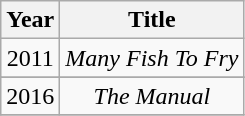<table class="wikitable" style="text-align:center;">
<tr>
<th>Year</th>
<th>Title</th>
</tr>
<tr>
<td>2011</td>
<td><em>Many Fish To Fry</em></td>
</tr>
<tr>
</tr>
<tr>
<td>2016</td>
<td><em>The Manual</em></td>
</tr>
<tr>
</tr>
</table>
